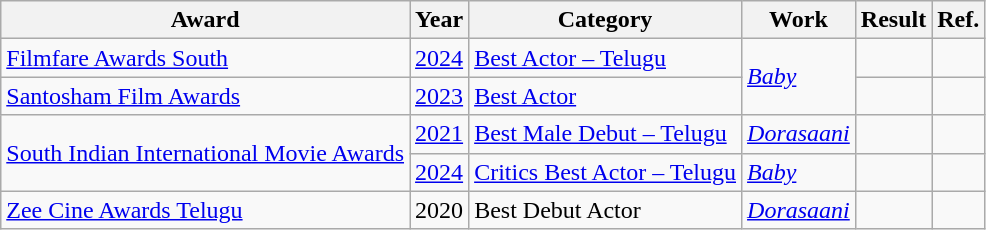<table class="wikitable">
<tr>
<th>Award</th>
<th>Year</th>
<th>Category</th>
<th>Work</th>
<th>Result</th>
<th>Ref.</th>
</tr>
<tr>
<td><a href='#'>Filmfare Awards South</a></td>
<td><a href='#'>2024</a></td>
<td><a href='#'>Best Actor – Telugu</a></td>
<td rowspan="2"><em><a href='#'>Baby</a></em></td>
<td></td>
<td></td>
</tr>
<tr>
<td><a href='#'>Santosham Film Awards</a></td>
<td><a href='#'>2023</a></td>
<td><a href='#'>Best Actor</a></td>
<td></td>
<td></td>
</tr>
<tr>
<td rowspan="2"><a href='#'>South Indian International Movie Awards</a></td>
<td><a href='#'>2021</a></td>
<td><a href='#'>Best Male Debut – Telugu</a></td>
<td><em><a href='#'>Dorasaani</a></em></td>
<td></td>
<td></td>
</tr>
<tr>
<td><a href='#'>2024</a></td>
<td><a href='#'>Critics Best Actor – Telugu</a></td>
<td><em><a href='#'>Baby</a></em></td>
<td></td>
<td></td>
</tr>
<tr>
<td><a href='#'>Zee Cine Awards Telugu</a></td>
<td>2020</td>
<td>Best Debut Actor</td>
<td><em><a href='#'>Dorasaani</a></em></td>
<td></td>
<td></td>
</tr>
</table>
